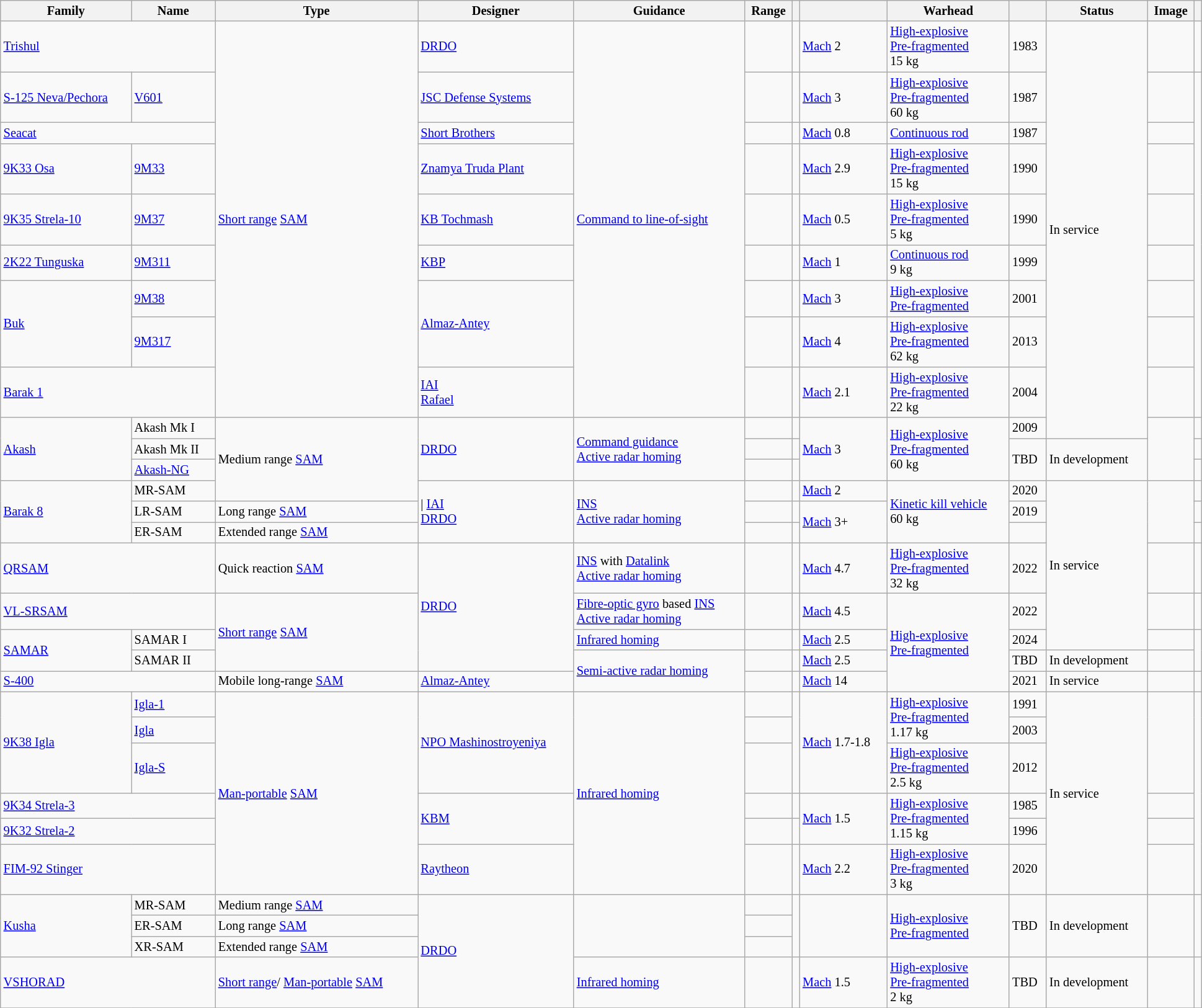<table class="wikitable sortable" style="text-align:center|100px; font-size: 85%; width:95em;">
<tr>
<th>Family</th>
<th>Name</th>
<th>Type</th>
<th>Designer</th>
<th>Guidance</th>
<th>Range</th>
<th></th>
<th></th>
<th>Warhead</th>
<th></th>
<th>Status</th>
<th>Image</th>
<th></th>
</tr>
<tr>
<td colspan="2"><a href='#'>Trishul</a></td>
<td rowspan="9"><a href='#'>Short range</a> <a href='#'>SAM</a></td>
<td> <a href='#'>DRDO</a></td>
<td rowspan="9"><a href='#'>Command to line-of-sight</a></td>
<td></td>
<td></td>
<td><a href='#'>Mach</a> 2</td>
<td><a href='#'>High-explosive</a> <br> <a href='#'>Pre-fragmented</a> <br> 15 kg</td>
<td>1983</td>
<td rowspan="10">In service</td>
<td></td>
<td></td>
</tr>
<tr>
<td><a href='#'>S-125 Neva/Pechora</a></td>
<td><a href='#'>V601</a></td>
<td> <a href='#'>JSC Defense Systems</a></td>
<td></td>
<td></td>
<td><a href='#'>Mach</a> 3</td>
<td><a href='#'>High-explosive</a> <br> <a href='#'>Pre-fragmented</a> <br> 60 kg</td>
<td>1987</td>
<td></td>
<td rowspan="8"></td>
</tr>
<tr>
<td colspan="2"><a href='#'>Seacat</a></td>
<td> <a href='#'>Short Brothers</a></td>
<td></td>
<td></td>
<td><a href='#'>Mach</a> 0.8</td>
<td><a href='#'>Continuous rod</a></td>
<td>1987</td>
<td></td>
</tr>
<tr>
<td><a href='#'>9K33 Osa</a></td>
<td><a href='#'>9M33</a></td>
<td> <a href='#'>Znamya Truda Plant</a></td>
<td></td>
<td></td>
<td><a href='#'>Mach</a> 2.9</td>
<td><a href='#'>High-explosive</a> <br> <a href='#'>Pre-fragmented</a> <br> 15 kg</td>
<td>1990</td>
<td></td>
</tr>
<tr>
<td><a href='#'>9K35 Strela-10</a></td>
<td><a href='#'>9M37</a></td>
<td> <a href='#'>KB Tochmash</a></td>
<td></td>
<td></td>
<td><a href='#'>Mach</a> 0.5</td>
<td><a href='#'>High-explosive</a> <br> <a href='#'>Pre-fragmented</a> <br> 5 kg</td>
<td>1990</td>
<td></td>
</tr>
<tr>
<td><a href='#'>2K22 Tunguska</a></td>
<td><a href='#'>9M311</a></td>
<td> <a href='#'>KBP</a></td>
<td></td>
<td></td>
<td><a href='#'>Mach</a> 1</td>
<td><a href='#'>Continuous rod</a> <br> 9 kg</td>
<td>1999</td>
<td></td>
</tr>
<tr>
<td rowspan="2"><a href='#'>Buk</a></td>
<td><a href='#'>9M38</a></td>
<td rowspan="2"> <a href='#'>Almaz-Antey</a></td>
<td></td>
<td></td>
<td><a href='#'>Mach</a> 3</td>
<td><a href='#'>High-explosive</a> <br> <a href='#'>Pre-fragmented</a></td>
<td>2001</td>
<td></td>
</tr>
<tr>
<td><a href='#'>9M317</a></td>
<td></td>
<td></td>
<td><a href='#'>Mach</a> 4</td>
<td><a href='#'>High-explosive</a> <br> <a href='#'>Pre-fragmented</a> <br> 62 kg</td>
<td>2013</td>
<td></td>
</tr>
<tr>
<td colspan="2"><a href='#'>Barak 1</a></td>
<td> <a href='#'>IAI</a> <br>  <a href='#'>Rafael</a></td>
<td></td>
<td></td>
<td><a href='#'>Mach</a> 2.1</td>
<td><a href='#'>High-explosive</a> <br> <a href='#'>Pre-fragmented</a> <br> 22 kg</td>
<td>2004</td>
<td></td>
</tr>
<tr>
<td rowspan="3"><a href='#'>Akash</a></td>
<td>Akash Mk I</td>
<td rowspan="4">Medium range <a href='#'>SAM</a></td>
<td rowspan="3"> <a href='#'>DRDO</a></td>
<td rowspan="3"><a href='#'>Command guidance</a> <br> <a href='#'>Active radar homing</a></td>
<td></td>
<td></td>
<td rowspan="3"><a href='#'>Mach</a> 3</td>
<td rowspan="3"><a href='#'>High-explosive</a> <br> <a href='#'>Pre-fragmented</a> <br> 60 kg</td>
<td>2009</td>
<td rowspan="3"></td>
<td></td>
</tr>
<tr>
<td>Akash Mk II</td>
<td></td>
<td></td>
<td rowspan="2">TBD</td>
<td rowspan="2">In development</td>
<td></td>
</tr>
<tr>
<td><a href='#'>Akash-NG</a></td>
<td></td>
<td></td>
<td></td>
</tr>
<tr>
<td rowspan="3"><a href='#'>Barak 8</a></td>
<td>MR-SAM</td>
<td rowspan="3">| <a href='#'>IAI</a> <br>  <a href='#'>DRDO</a></td>
<td rowspan="3"><a href='#'>INS</a> <br> <a href='#'>Active radar homing</a></td>
<td></td>
<td></td>
<td><a href='#'>Mach</a> 2</td>
<td rowspan="3"><a href='#'>Kinetic kill vehicle</a> <br> 60 kg</td>
<td>2020</td>
<td rowspan="6">In service</td>
<td rowspan="3"></td>
<td></td>
</tr>
<tr>
<td>LR-SAM</td>
<td>Long range <a href='#'>SAM</a></td>
<td></td>
<td></td>
<td rowspan="2"><a href='#'>Mach</a> 3+</td>
<td>2019</td>
<td></td>
</tr>
<tr>
<td>ER-SAM</td>
<td>Extended range <a href='#'>SAM</a></td>
<td></td>
<td></td>
<td></td>
<td></td>
</tr>
<tr>
<td colspan="2"><a href='#'>QRSAM</a></td>
<td>Quick reaction <a href='#'>SAM</a></td>
<td rowspan="4"> <a href='#'>DRDO</a></td>
<td><a href='#'>INS</a> with <a href='#'>Datalink</a> <br> <a href='#'>Active radar homing</a></td>
<td></td>
<td></td>
<td><a href='#'>Mach</a> 4.7</td>
<td><a href='#'>High-explosive</a> <br> <a href='#'>Pre-fragmented</a> <br> 32 kg</td>
<td>2022</td>
<td></td>
<td></td>
</tr>
<tr>
<td colspan="2"><a href='#'>VL-SRSAM</a></td>
<td rowspan="3"><a href='#'>Short range</a> <a href='#'>SAM</a></td>
<td><a href='#'>Fibre-optic gyro</a> based <a href='#'>INS</a> <br> <a href='#'>Active radar homing</a></td>
<td></td>
<td></td>
<td><a href='#'>Mach</a> 4.5</td>
<td rowspan="4"><a href='#'>High-explosive</a> <br> <a href='#'>Pre-fragmented</a></td>
<td>2022</td>
<td></td>
<td></td>
</tr>
<tr>
<td rowspan="2"><a href='#'>SAMAR</a></td>
<td>SAMAR I</td>
<td><a href='#'>Infrared homing</a></td>
<td></td>
<td></td>
<td><a href='#'>Mach</a> 2.5</td>
<td>2024</td>
<td></td>
<td rowspan="2"></td>
</tr>
<tr>
<td>SAMAR II</td>
<td rowspan="2"><a href='#'>Semi-active radar homing</a></td>
<td></td>
<td></td>
<td><a href='#'>Mach</a> 2.5</td>
<td>TBD</td>
<td>In development</td>
</tr>
<tr>
<td colspan="2"><a href='#'>S-400</a></td>
<td>Mobile long-range <a href='#'>SAM</a></td>
<td> <a href='#'>Almaz-Antey</a></td>
<td></td>
<td></td>
<td><a href='#'>Mach</a> 14</td>
<td>2021</td>
<td>In service</td>
<td></td>
<td></td>
</tr>
<tr>
<td rowspan="3"><a href='#'>9K38 Igla</a></td>
<td><a href='#'>Igla-1</a></td>
<td rowspan="6"><a href='#'>Man-portable</a> <a href='#'>SAM</a></td>
<td rowspan="3"> <a href='#'>NPO Mashinostroyeniya</a></td>
<td rowspan="6"><a href='#'>Infrared homing</a></td>
<td></td>
<td rowspan="3"></td>
<td rowspan="3"><a href='#'>Mach</a> 1.7-1.8</td>
<td rowspan="2"><a href='#'>High-explosive</a> <br> <a href='#'>Pre-fragmented</a> <br> 1.17 kg</td>
<td>1991</td>
<td rowspan="6">In service</td>
<td rowspan="3"></td>
<td rowspan="6"></td>
</tr>
<tr>
<td><a href='#'>Igla</a></td>
<td></td>
<td>2003</td>
</tr>
<tr>
<td><a href='#'>Igla-S</a></td>
<td></td>
<td><a href='#'>High-explosive</a> <br> <a href='#'>Pre-fragmented</a> <br> 2.5 kg</td>
<td>2012</td>
</tr>
<tr>
<td colspan="2"><a href='#'>9K34 Strela-3</a></td>
<td rowspan="2"> <a href='#'>KBM</a></td>
<td></td>
<td></td>
<td rowspan="2"><a href='#'>Mach</a> 1.5</td>
<td rowspan="2"><a href='#'>High-explosive</a> <br> <a href='#'>Pre-fragmented</a> <br> 1.15 kg</td>
<td>1985</td>
<td></td>
</tr>
<tr>
<td colspan="2"><a href='#'>9K32 Strela-2</a></td>
<td></td>
<td></td>
<td>1996</td>
<td></td>
</tr>
<tr>
<td colspan="2"><a href='#'>FIM-92 Stinger</a></td>
<td> <a href='#'>Raytheon</a></td>
<td></td>
<td></td>
<td><a href='#'>Mach</a> 2.2</td>
<td><a href='#'>High-explosive</a> <br> <a href='#'>Pre-fragmented</a> <br> 3 kg</td>
<td>2020</td>
<td></td>
</tr>
<tr>
<td rowspan="3"><a href='#'>Kusha</a></td>
<td>MR-SAM</td>
<td>Medium range <a href='#'>SAM</a></td>
<td rowspan="4"> <a href='#'>DRDO</a></td>
<td rowspan="3"></td>
<td></td>
<td rowspan="3"></td>
<td rowspan="3"></td>
<td rowspan="3"><a href='#'>High-explosive</a> <br> <a href='#'>Pre-fragmented</a></td>
<td rowspan="3">TBD</td>
<td rowspan="3">In development</td>
<td rowspan="3"></td>
<td rowspan="3"></td>
</tr>
<tr>
<td>ER-SAM</td>
<td>Long range <a href='#'>SAM</a></td>
<td></td>
</tr>
<tr>
<td>XR-SAM</td>
<td>Extended range <a href='#'>SAM</a></td>
<td></td>
</tr>
<tr>
<td colspan="2"><a href='#'>VSHORAD</a></td>
<td><a href='#'>Short range</a>/ <a href='#'>Man-portable</a> <a href='#'>SAM</a></td>
<td><a href='#'>Infrared homing</a></td>
<td></td>
<td></td>
<td><a href='#'>Mach</a> 1.5</td>
<td><a href='#'>High-explosive</a> <br> <a href='#'>Pre-fragmented</a> <br> 2 kg</td>
<td>TBD</td>
<td>In development</td>
<td></td>
<td></td>
</tr>
<tr>
</tr>
</table>
